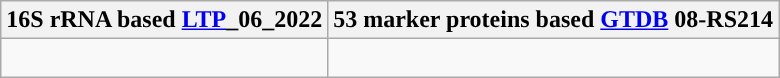<table class="wikitable">
<tr>
<th colspan=1>16S rRNA based <a href='#'>LTP</a>_06_2022</th>
<th colspan=1>53 marker proteins based <a href='#'>GTDB</a> 08-RS214</th>
</tr>
<tr>
<td style="vertical-align:top"><br></td>
<td><br></td>
</tr>
</table>
